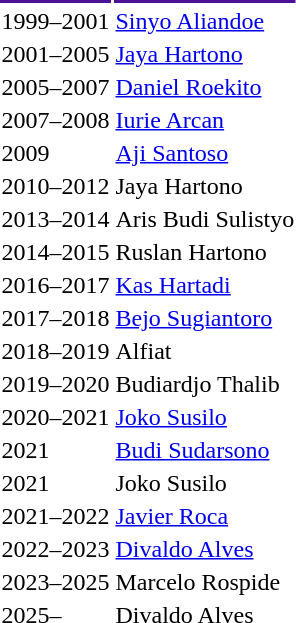<table class="toccolours">
<tr>
<th bgcolor=4B1297></th>
<th bgcolor=4B1297></th>
</tr>
<tr>
<td>1999–2001</td>
<td> <a href='#'>Sinyo Aliandoe</a></td>
</tr>
<tr>
<td>2001–2005</td>
<td> <a href='#'>Jaya Hartono</a></td>
</tr>
<tr>
<td>2005–2007</td>
<td> <a href='#'>Daniel Roekito</a></td>
</tr>
<tr>
<td>2007–2008</td>
<td> <a href='#'>Iurie Arcan</a></td>
</tr>
<tr>
<td>2009</td>
<td> <a href='#'>Aji Santoso</a></td>
</tr>
<tr>
<td>2010–2012</td>
<td> Jaya Hartono</td>
</tr>
<tr>
<td>2013–2014</td>
<td> Aris Budi Sulistyo</td>
</tr>
<tr>
<td>2014–2015</td>
<td> Ruslan Hartono</td>
</tr>
<tr>
<td>2016–2017</td>
<td> <a href='#'>Kas Hartadi</a></td>
</tr>
<tr>
<td>2017–2018</td>
<td> <a href='#'>Bejo Sugiantoro</a></td>
</tr>
<tr>
<td>2018–2019</td>
<td> Alfiat</td>
</tr>
<tr>
<td>2019–2020</td>
<td> Budiardjo Thalib</td>
</tr>
<tr>
<td>2020–2021</td>
<td> <a href='#'>Joko Susilo</a></td>
</tr>
<tr>
<td>2021</td>
<td> <a href='#'>Budi Sudarsono</a></td>
</tr>
<tr>
<td>2021</td>
<td> Joko Susilo</td>
</tr>
<tr>
<td>2021–2022</td>
<td> <a href='#'>Javier Roca</a></td>
</tr>
<tr>
<td>2022–2023</td>
<td> <a href='#'>Divaldo Alves</a></td>
</tr>
<tr>
<td>2023–2025</td>
<td> Marcelo Rospide</td>
</tr>
<tr>
<td>2025–</td>
<td> Divaldo Alves</td>
</tr>
</table>
